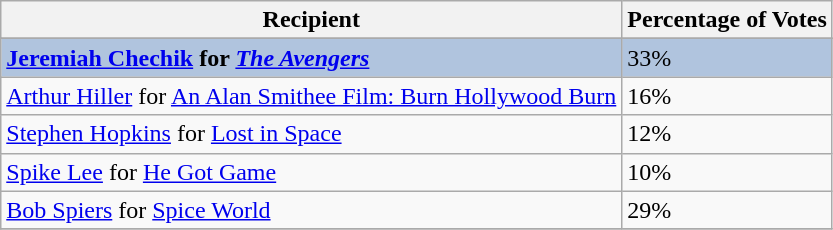<table class="wikitable sortable plainrowheaders">
<tr>
<th>Recipient</th>
<th>Percentage of Votes</th>
</tr>
<tr>
</tr>
<tr style="background:#B0C4DE;">
<td><strong><a href='#'>Jeremiah Chechik</a> for <em><a href='#'>The Avengers</a><strong><em></td>
<td></strong>33%<strong></td>
</tr>
<tr>
<td><a href='#'>Arthur Hiller</a> for </em><a href='#'>An Alan Smithee Film: Burn Hollywood Burn</a><em></td>
<td>16%</td>
</tr>
<tr>
<td><a href='#'>Stephen Hopkins</a> for </em><a href='#'>Lost in Space</a><em></td>
<td>12%</td>
</tr>
<tr>
<td><a href='#'>Spike Lee</a> for </em><a href='#'>He Got Game</a><em></td>
<td>10%</td>
</tr>
<tr>
<td><a href='#'>Bob Spiers</a> for </em><a href='#'>Spice World</a><em></td>
<td>29%</td>
</tr>
<tr>
</tr>
</table>
